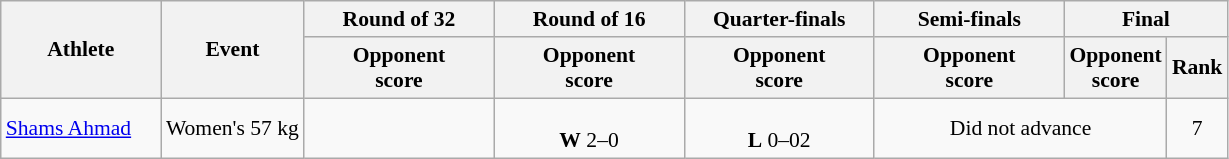<table class="wikitable" style="font-size:90%; text-align:center">
<tr>
<th rowspan="2" width="100">Athlete</th>
<th rowspan="2">Event</th>
<th width="120">Round of 32</th>
<th width="120">Round of 16</th>
<th width="120">Quarter-finals</th>
<th width="120">Semi-finals</th>
<th colspan="2" width="100">Final</th>
</tr>
<tr>
<th>Opponent<br>score</th>
<th>Opponent<br>score</th>
<th>Opponent<br>score</th>
<th>Opponent<br>score</th>
<th>Opponent<br>score</th>
<th>Rank</th>
</tr>
<tr>
<td align="left"><a href='#'>Shams Ahmad</a></td>
<td align="left">Women's 57 kg</td>
<td></td>
<td><br><strong>W</strong> 2–0</td>
<td><br><strong>L</strong> 0–02</td>
<td colspan="2">Did not advance</td>
<td>7</td>
</tr>
</table>
